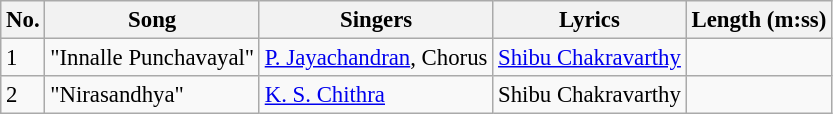<table class="wikitable" style="font-size:95%;">
<tr>
<th>No.</th>
<th>Song</th>
<th>Singers</th>
<th>Lyrics</th>
<th>Length (m:ss)</th>
</tr>
<tr>
<td>1</td>
<td>"Innalle Punchavayal"</td>
<td><a href='#'>P. Jayachandran</a>, Chorus</td>
<td><a href='#'>Shibu Chakravarthy</a></td>
<td></td>
</tr>
<tr>
<td>2</td>
<td>"Nirasandhya"</td>
<td><a href='#'>K. S. Chithra</a></td>
<td>Shibu Chakravarthy</td>
<td></td>
</tr>
</table>
